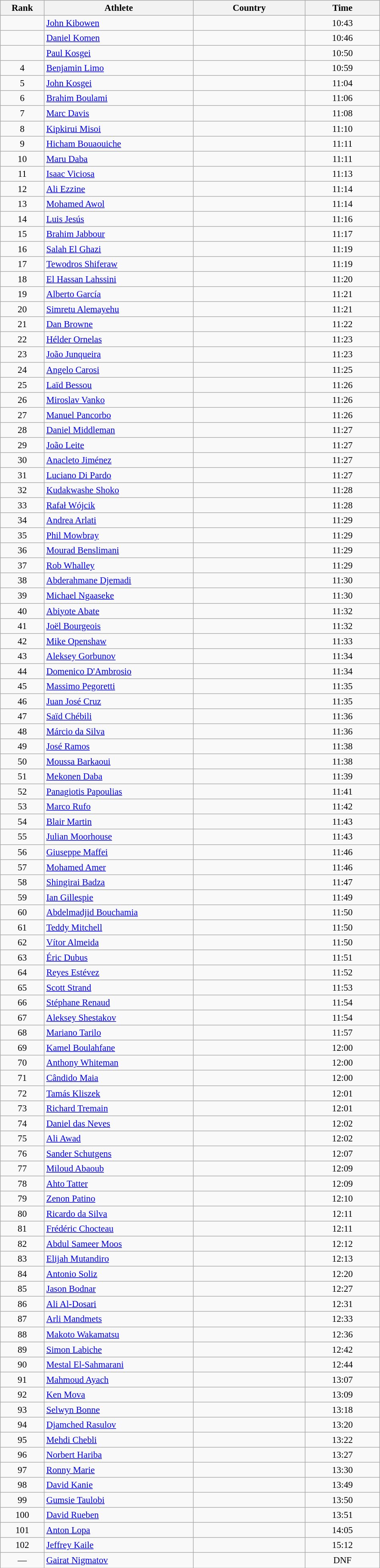<table class="wikitable sortable" style=" text-align:center; font-size:95%;" width="50%">
<tr>
<th width=5%>Rank</th>
<th width=20%>Athlete</th>
<th width=15%>Country</th>
<th width=10%>Time</th>
</tr>
<tr>
<td align=center></td>
<td align=left><a href='#'>John Kibowen</a></td>
<td align=left></td>
<td>10:43</td>
</tr>
<tr>
<td align=center></td>
<td align=left><a href='#'>Daniel Komen</a></td>
<td align=left></td>
<td>10:46</td>
</tr>
<tr>
<td align=center></td>
<td align=left><a href='#'>Paul Kosgei</a></td>
<td align=left></td>
<td>10:50</td>
</tr>
<tr>
<td align=center>4</td>
<td align=left><a href='#'>Benjamin Limo</a></td>
<td align=left></td>
<td>10:59</td>
</tr>
<tr>
<td align=center>5</td>
<td align=left><a href='#'>John Kosgei</a></td>
<td align=left></td>
<td>11:04</td>
</tr>
<tr>
<td align=center>6</td>
<td align=left><a href='#'>Brahim Boulami</a></td>
<td align=left></td>
<td>11:06</td>
</tr>
<tr>
<td align=center>7</td>
<td align=left><a href='#'>Marc Davis</a></td>
<td align=left></td>
<td>11:08</td>
</tr>
<tr>
<td align=center>8</td>
<td align=left><a href='#'>Kipkirui Misoi</a></td>
<td align=left></td>
<td>11:10</td>
</tr>
<tr>
<td align=center>9</td>
<td align=left><a href='#'>Hicham Bouaouiche</a></td>
<td align=left></td>
<td>11:11</td>
</tr>
<tr>
<td align=center>10</td>
<td align=left><a href='#'>Maru Daba</a></td>
<td align=left></td>
<td>11:11</td>
</tr>
<tr>
<td align=center>11</td>
<td align=left><a href='#'>Isaac Viciosa</a></td>
<td align=left></td>
<td>11:13</td>
</tr>
<tr>
<td align=center>12</td>
<td align=left><a href='#'>Ali Ezzine</a></td>
<td align=left></td>
<td>11:14</td>
</tr>
<tr>
<td align=center>13</td>
<td align=left><a href='#'>Mohamed Awol</a></td>
<td align=left></td>
<td>11:14</td>
</tr>
<tr>
<td align=center>14</td>
<td align=left><a href='#'>Luis Jesús</a></td>
<td align=left></td>
<td>11:16</td>
</tr>
<tr>
<td align=center>15</td>
<td align=left><a href='#'>Brahim Jabbour</a></td>
<td align=left></td>
<td>11:17</td>
</tr>
<tr>
<td align=center>16</td>
<td align=left><a href='#'>Salah El Ghazi</a></td>
<td align=left></td>
<td>11:19</td>
</tr>
<tr>
<td align=center>17</td>
<td align=left><a href='#'>Tewodros Shiferaw</a></td>
<td align=left></td>
<td>11:19</td>
</tr>
<tr>
<td align=center>18</td>
<td align=left><a href='#'>El Hassan Lahssini</a></td>
<td align=left></td>
<td>11:20</td>
</tr>
<tr>
<td align=center>19</td>
<td align=left><a href='#'>Alberto García</a></td>
<td align=left></td>
<td>11:21</td>
</tr>
<tr>
<td align=center>20</td>
<td align=left><a href='#'>Simretu Alemayehu</a></td>
<td align=left></td>
<td>11:21</td>
</tr>
<tr>
<td align=center>21</td>
<td align=left><a href='#'>Dan Browne</a></td>
<td align=left></td>
<td>11:22</td>
</tr>
<tr>
<td align=center>22</td>
<td align=left><a href='#'>Hélder Ornelas</a></td>
<td align=left></td>
<td>11:23</td>
</tr>
<tr>
<td align=center>23</td>
<td align=left><a href='#'>João Junqueira</a></td>
<td align=left></td>
<td>11:23</td>
</tr>
<tr>
<td align=center>24</td>
<td align=left><a href='#'>Angelo Carosi</a></td>
<td align=left></td>
<td>11:25</td>
</tr>
<tr>
<td align=center>25</td>
<td align=left><a href='#'>Laïd Bessou</a></td>
<td align=left></td>
<td>11:26</td>
</tr>
<tr>
<td align=center>26</td>
<td align=left><a href='#'>Miroslav Vanko</a></td>
<td align=left></td>
<td>11:26</td>
</tr>
<tr>
<td align=center>27</td>
<td align=left><a href='#'>Manuel Pancorbo</a></td>
<td align=left></td>
<td>11:26</td>
</tr>
<tr>
<td align=center>28</td>
<td align=left><a href='#'>Daniel Middleman</a></td>
<td align=left></td>
<td>11:27</td>
</tr>
<tr>
<td align=center>29</td>
<td align=left><a href='#'>João Leite</a></td>
<td align=left></td>
<td>11:27</td>
</tr>
<tr>
<td align=center>30</td>
<td align=left><a href='#'>Anacleto Jiménez</a></td>
<td align=left></td>
<td>11:27</td>
</tr>
<tr>
<td align=center>31</td>
<td align=left><a href='#'>Luciano Di Pardo</a></td>
<td align=left></td>
<td>11:27</td>
</tr>
<tr>
<td align=center>32</td>
<td align=left><a href='#'>Kudakwashe Shoko</a></td>
<td align=left></td>
<td>11:28</td>
</tr>
<tr>
<td align=center>33</td>
<td align=left><a href='#'>Rafał Wójcik</a></td>
<td align=left></td>
<td>11:28</td>
</tr>
<tr>
<td align=center>34</td>
<td align=left><a href='#'>Andrea Arlati</a></td>
<td align=left></td>
<td>11:29</td>
</tr>
<tr>
<td align=center>35</td>
<td align=left><a href='#'>Phil Mowbray</a></td>
<td align=left></td>
<td>11:29</td>
</tr>
<tr>
<td align=center>36</td>
<td align=left><a href='#'>Mourad Benslimani</a></td>
<td align=left></td>
<td>11:29</td>
</tr>
<tr>
<td align=center>37</td>
<td align=left><a href='#'>Rob Whalley</a></td>
<td align=left></td>
<td>11:29</td>
</tr>
<tr>
<td align=center>38</td>
<td align=left><a href='#'>Abderahmane Djemadi</a></td>
<td align=left></td>
<td>11:30</td>
</tr>
<tr>
<td align=center>39</td>
<td align=left><a href='#'>Michael Ngaaseke</a></td>
<td align=left></td>
<td>11:30</td>
</tr>
<tr>
<td align=center>40</td>
<td align=left><a href='#'>Abiyote Abate</a></td>
<td align=left></td>
<td>11:32</td>
</tr>
<tr>
<td align=center>41</td>
<td align=left><a href='#'>Joël Bourgeois</a></td>
<td align=left></td>
<td>11:32</td>
</tr>
<tr>
<td align=center>42</td>
<td align=left><a href='#'>Mike Openshaw</a></td>
<td align=left></td>
<td>11:33</td>
</tr>
<tr>
<td align=center>43</td>
<td align=left><a href='#'>Aleksey Gorbunov</a></td>
<td align=left></td>
<td>11:34</td>
</tr>
<tr>
<td align=center>44</td>
<td align=left><a href='#'>Domenico D'Ambrosio</a></td>
<td align=left></td>
<td>11:34</td>
</tr>
<tr>
<td align=center>45</td>
<td align=left><a href='#'>Massimo Pegoretti</a></td>
<td align=left></td>
<td>11:35</td>
</tr>
<tr>
<td align=center>46</td>
<td align=left><a href='#'>Juan José Cruz</a></td>
<td align=left></td>
<td>11:35</td>
</tr>
<tr>
<td align=center>47</td>
<td align=left><a href='#'>Saïd Chébili</a></td>
<td align=left></td>
<td>11:36</td>
</tr>
<tr>
<td align=center>48</td>
<td align=left><a href='#'>Márcio da Silva</a></td>
<td align=left></td>
<td>11:36</td>
</tr>
<tr>
<td align=center>49</td>
<td align=left><a href='#'>José Ramos</a></td>
<td align=left></td>
<td>11:38</td>
</tr>
<tr>
<td align=center>50</td>
<td align=left><a href='#'>Moussa Barkaoui</a></td>
<td align=left></td>
<td>11:38</td>
</tr>
<tr>
<td align=center>51</td>
<td align=left><a href='#'>Mekonen Daba</a></td>
<td align=left></td>
<td>11:39</td>
</tr>
<tr>
<td align=center>52</td>
<td align=left><a href='#'>Panagiotis Papoulias</a></td>
<td align=left></td>
<td>11:41</td>
</tr>
<tr>
<td align=center>53</td>
<td align=left><a href='#'>Marco Rufo</a></td>
<td align=left></td>
<td>11:42</td>
</tr>
<tr>
<td align=center>54</td>
<td align=left><a href='#'>Blair Martin</a></td>
<td align=left></td>
<td>11:43</td>
</tr>
<tr>
<td align=center>55</td>
<td align=left><a href='#'>Julian Moorhouse</a></td>
<td align=left></td>
<td>11:43</td>
</tr>
<tr>
<td align=center>56</td>
<td align=left><a href='#'>Giuseppe Maffei</a></td>
<td align=left></td>
<td>11:46</td>
</tr>
<tr>
<td align=center>57</td>
<td align=left><a href='#'>Mohamed Amer</a></td>
<td align=left></td>
<td>11:46</td>
</tr>
<tr>
<td align=center>58</td>
<td align=left><a href='#'>Shingirai Badza</a></td>
<td align=left></td>
<td>11:47</td>
</tr>
<tr>
<td align=center>59</td>
<td align=left><a href='#'>Ian Gillespie</a></td>
<td align=left></td>
<td>11:49</td>
</tr>
<tr>
<td align=center>60</td>
<td align=left><a href='#'>Abdelmadjid Bouchamia</a></td>
<td align=left></td>
<td>11:50</td>
</tr>
<tr>
<td align=center>61</td>
<td align=left><a href='#'>Teddy Mitchell</a></td>
<td align=left></td>
<td>11:50</td>
</tr>
<tr>
<td align=center>62</td>
<td align=left><a href='#'>Vítor Almeida</a></td>
<td align=left></td>
<td>11:50</td>
</tr>
<tr>
<td align=center>63</td>
<td align=left><a href='#'>Éric Dubus</a></td>
<td align=left></td>
<td>11:51</td>
</tr>
<tr>
<td align=center>64</td>
<td align=left><a href='#'>Reyes Estévez</a></td>
<td align=left></td>
<td>11:52</td>
</tr>
<tr>
<td align=center>65</td>
<td align=left><a href='#'>Scott Strand</a></td>
<td align=left></td>
<td>11:53</td>
</tr>
<tr>
<td align=center>66</td>
<td align=left><a href='#'>Stéphane Renaud</a></td>
<td align=left></td>
<td>11:54</td>
</tr>
<tr>
<td align=center>67</td>
<td align=left><a href='#'>Aleksey Shestakov</a></td>
<td align=left></td>
<td>11:54</td>
</tr>
<tr>
<td align=center>68</td>
<td align=left><a href='#'>Mariano Tarilo</a></td>
<td align=left></td>
<td>11:57</td>
</tr>
<tr>
<td align=center>69</td>
<td align=left><a href='#'>Kamel Boulahfane</a></td>
<td align=left></td>
<td>12:00</td>
</tr>
<tr>
<td align=center>70</td>
<td align=left><a href='#'>Anthony Whiteman</a></td>
<td align=left></td>
<td>12:00</td>
</tr>
<tr>
<td align=center>71</td>
<td align=left><a href='#'>Cândido Maia</a></td>
<td align=left></td>
<td>12:00</td>
</tr>
<tr>
<td align=center>72</td>
<td align=left><a href='#'>Tamás Kliszek</a></td>
<td align=left></td>
<td>12:01</td>
</tr>
<tr>
<td align=center>73</td>
<td align=left><a href='#'>Richard Tremain</a></td>
<td align=left></td>
<td>12:01</td>
</tr>
<tr>
<td align=center>74</td>
<td align=left><a href='#'>Daniel das Neves</a></td>
<td align=left></td>
<td>12:02</td>
</tr>
<tr>
<td align=center>75</td>
<td align=left><a href='#'>Ali Awad</a></td>
<td align=left></td>
<td>12:02</td>
</tr>
<tr>
<td align=center>76</td>
<td align=left><a href='#'>Sander Schutgens</a></td>
<td align=left></td>
<td>12:07</td>
</tr>
<tr>
<td align=center>77</td>
<td align=left><a href='#'>Miloud Abaoub</a></td>
<td align=left></td>
<td>12:09</td>
</tr>
<tr>
<td align=center>78</td>
<td align=left><a href='#'>Ahto Tatter</a></td>
<td align=left></td>
<td>12:09</td>
</tr>
<tr>
<td align=center>79</td>
<td align=left><a href='#'>Zenon Patino</a></td>
<td align=left></td>
<td>12:10</td>
</tr>
<tr>
<td align=center>80</td>
<td align=left><a href='#'>Ricardo da Silva</a></td>
<td align=left></td>
<td>12:11</td>
</tr>
<tr>
<td align=center>81</td>
<td align=left><a href='#'>Frédéric Chocteau</a></td>
<td align=left></td>
<td>12:11</td>
</tr>
<tr>
<td align=center>82</td>
<td align=left><a href='#'>Abdul Sameer Moos</a></td>
<td align=left></td>
<td>12:12</td>
</tr>
<tr>
<td align=center>83</td>
<td align=left><a href='#'>Elijah Mutandiro</a></td>
<td align=left></td>
<td>12:13</td>
</tr>
<tr>
<td align=center>84</td>
<td align=left><a href='#'>Antonio Soliz</a></td>
<td align=left></td>
<td>12:20</td>
</tr>
<tr>
<td align=center>85</td>
<td align=left><a href='#'>Jason Bodnar</a></td>
<td align=left></td>
<td>12:27</td>
</tr>
<tr>
<td align=center>86</td>
<td align=left><a href='#'>Ali Al-Dosari</a></td>
<td align=left></td>
<td>12:31</td>
</tr>
<tr>
<td align=center>87</td>
<td align=left><a href='#'>Arli Mandmets</a></td>
<td align=left></td>
<td>12:33</td>
</tr>
<tr>
<td align=center>88</td>
<td align=left><a href='#'>Makoto Wakamatsu</a></td>
<td align=left></td>
<td>12:36</td>
</tr>
<tr>
<td align=center>89</td>
<td align=left><a href='#'>Simon Labiche</a></td>
<td align=left></td>
<td>12:42</td>
</tr>
<tr>
<td align=center>90</td>
<td align=left><a href='#'>Mestal El-Sahmarani</a></td>
<td align=left></td>
<td>12:44</td>
</tr>
<tr>
<td align=center>91</td>
<td align=left><a href='#'>Mahmoud Ayach</a></td>
<td align=left></td>
<td>13:07</td>
</tr>
<tr>
<td align=center>92</td>
<td align=left><a href='#'>Ken Mova</a></td>
<td align=left></td>
<td>13:09</td>
</tr>
<tr>
<td align=center>93</td>
<td align=left><a href='#'>Selwyn Bonne</a></td>
<td align=left></td>
<td>13:18</td>
</tr>
<tr>
<td align=center>94</td>
<td align=left><a href='#'>Djamched Rasulov</a></td>
<td align=left></td>
<td>13:20</td>
</tr>
<tr>
<td align=center>95</td>
<td align=left><a href='#'>Mehdi Chebli</a></td>
<td align=left></td>
<td>13:22</td>
</tr>
<tr>
<td align=center>96</td>
<td align=left><a href='#'>Norbert Hariba</a></td>
<td align=left></td>
<td>13:27</td>
</tr>
<tr>
<td align=center>97</td>
<td align=left><a href='#'>Ronny Marie</a></td>
<td align=left></td>
<td>13:30</td>
</tr>
<tr>
<td align=center>98</td>
<td align=left><a href='#'>David Kanie</a></td>
<td align=left></td>
<td>13:49</td>
</tr>
<tr>
<td align=center>99</td>
<td align=left><a href='#'>Gumsie Taulobi</a></td>
<td align=left></td>
<td>13:50</td>
</tr>
<tr>
<td align=center>100</td>
<td align=left><a href='#'>David Rueben</a></td>
<td align=left></td>
<td>13:51</td>
</tr>
<tr>
<td align=center>101</td>
<td align=left><a href='#'>Anton Lopa</a></td>
<td align=left></td>
<td>14:05</td>
</tr>
<tr>
<td align=center>102</td>
<td align=left><a href='#'>Jeffrey Kaile</a></td>
<td align=left></td>
<td>15:12</td>
</tr>
<tr>
<td align=center>—</td>
<td align=left><a href='#'>Gairat Nigmatov</a></td>
<td align=left></td>
<td>DNF</td>
</tr>
</table>
